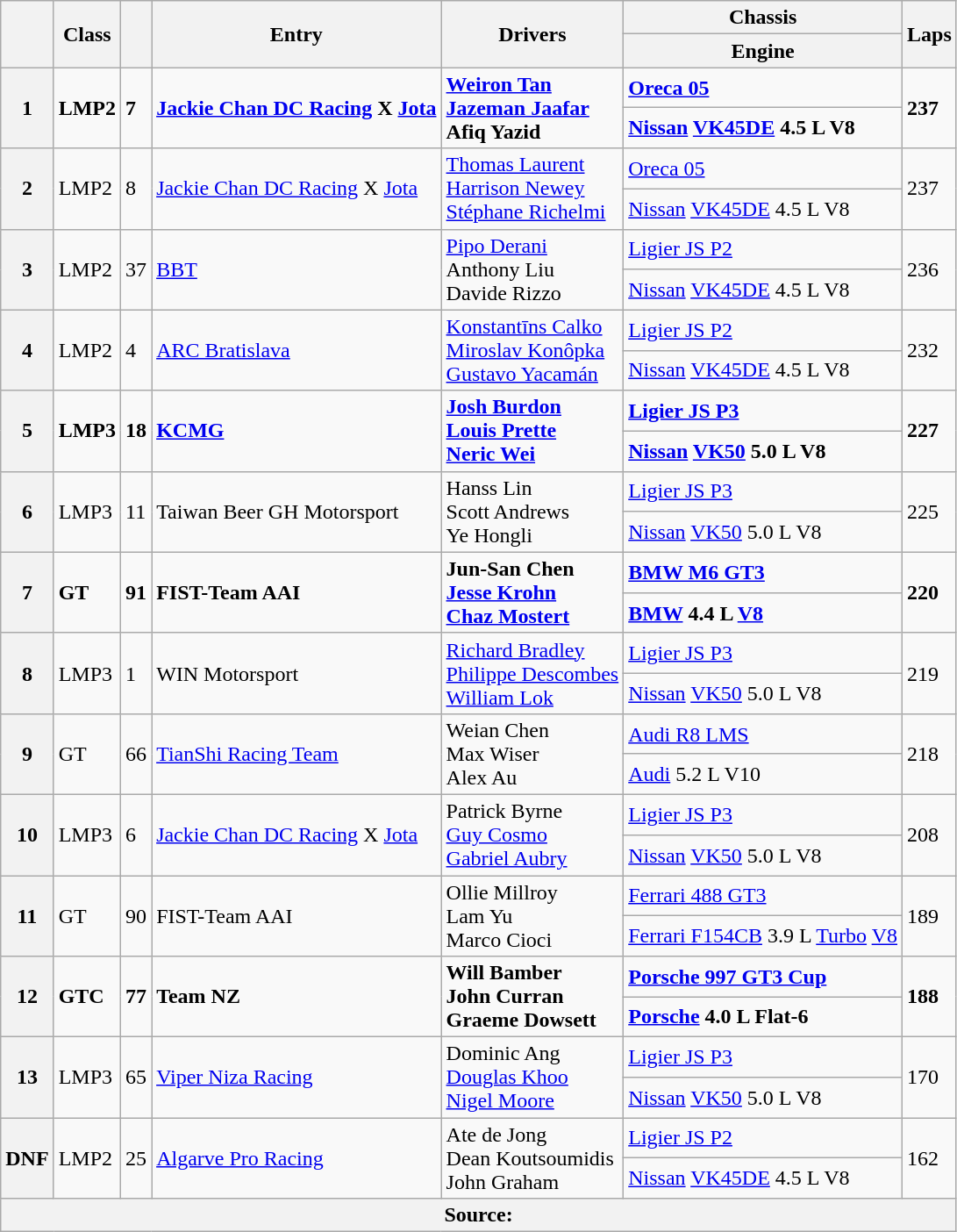<table class="wikitable">
<tr>
<th rowspan="2"></th>
<th rowspan="2">Class</th>
<th rowspan="2"></th>
<th rowspan="2">Entry</th>
<th rowspan="2">Drivers</th>
<th>Chassis</th>
<th rowspan="2">Laps</th>
</tr>
<tr>
<th>Engine</th>
</tr>
<tr>
<th rowspan="2">1</th>
<td rowspan="2"><strong>LMP2</strong></td>
<td rowspan="2"><strong>7</strong></td>
<td rowspan="2"><strong> <a href='#'>Jackie Chan DC Racing</a> X <a href='#'>Jota</a></strong></td>
<td rowspan="2"><strong> <a href='#'>Weiron Tan</a><br> <a href='#'>Jazeman Jaafar</a></strong><br><strong> Afiq Yazid</strong></td>
<td><strong><a href='#'>Oreca 05</a></strong></td>
<td rowspan="2"><strong>237</strong></td>
</tr>
<tr>
<td><strong><a href='#'>Nissan</a> <a href='#'>VK45DE</a> 4.5 L V8</strong></td>
</tr>
<tr>
<th rowspan="2">2</th>
<td rowspan="2">LMP2</td>
<td rowspan="2">8</td>
<td rowspan="2"> <a href='#'>Jackie Chan DC Racing</a> X <a href='#'>Jota</a></td>
<td rowspan="2"> <a href='#'>Thomas Laurent</a><br> <a href='#'>Harrison Newey</a><br> <a href='#'>Stéphane Richelmi</a></td>
<td><a href='#'>Oreca 05</a></td>
<td rowspan="2">237</td>
</tr>
<tr>
<td><a href='#'>Nissan</a> <a href='#'>VK45DE</a> 4.5 L V8</td>
</tr>
<tr>
<th rowspan="2">3</th>
<td rowspan="2">LMP2</td>
<td rowspan="2">37</td>
<td rowspan="2"> <a href='#'>BBT</a></td>
<td rowspan="2"> <a href='#'>Pipo Derani</a><br> Anthony Liu<br> Davide Rizzo</td>
<td><a href='#'>Ligier JS P2</a></td>
<td rowspan="2">236</td>
</tr>
<tr>
<td><a href='#'>Nissan</a> <a href='#'>VK45DE</a> 4.5 L V8</td>
</tr>
<tr>
<th rowspan="2">4</th>
<td rowspan="2">LMP2</td>
<td rowspan="2">4</td>
<td rowspan="2"> <a href='#'>ARC Bratislava</a></td>
<td rowspan="2"> <a href='#'>Konstantīns Calko</a><br> <a href='#'>Miroslav Konôpka</a><br> <a href='#'>Gustavo Yacamán</a></td>
<td><a href='#'>Ligier JS P2</a></td>
<td rowspan="2">232</td>
</tr>
<tr>
<td><a href='#'>Nissan</a> <a href='#'>VK45DE</a> 4.5 L V8</td>
</tr>
<tr>
<th rowspan="2">5</th>
<td rowspan="2"><strong>LMP3</strong></td>
<td rowspan="2"><strong>18</strong></td>
<td rowspan="2"><strong> <a href='#'>KCMG</a></strong></td>
<td rowspan="2"><strong> <a href='#'>Josh Burdon</a><br> <a href='#'>Louis Prette</a><br> <a href='#'>Neric Wei</a></strong></td>
<td><strong><a href='#'>Ligier JS P3</a></strong></td>
<td rowspan="2"><strong>227</strong></td>
</tr>
<tr>
<td><strong><a href='#'>Nissan</a> <a href='#'>VK50</a> 5.0 L V8</strong></td>
</tr>
<tr>
<th rowspan="2">6</th>
<td rowspan="2">LMP3</td>
<td rowspan="2">11</td>
<td rowspan="2"> Taiwan Beer GH Motorsport</td>
<td rowspan="2"> Hanss Lin<br> Scott Andrews<br> Ye Hongli</td>
<td><a href='#'>Ligier JS P3</a></td>
<td rowspan="2">225</td>
</tr>
<tr>
<td><a href='#'>Nissan</a> <a href='#'>VK50</a> 5.0 L V8</td>
</tr>
<tr>
<th rowspan="2">7</th>
<td rowspan="2"><strong>GT</strong></td>
<td rowspan="2"><strong>91</strong></td>
<td rowspan="2"><strong> FIST-Team AAI</strong></td>
<td rowspan="2"><strong> Jun-San Chen<br> <a href='#'>Jesse Krohn</a><br> <a href='#'>Chaz Mostert</a></strong></td>
<td><a href='#'><strong>BMW M6 GT3</strong></a></td>
<td rowspan="2"><strong>220</strong></td>
</tr>
<tr>
<td><strong><a href='#'>BMW</a> 4.4 L <a href='#'>V8</a></strong></td>
</tr>
<tr>
<th rowspan="2">8</th>
<td rowspan="2">LMP3</td>
<td rowspan="2">1</td>
<td rowspan="2"> WIN Motorsport</td>
<td rowspan="2"> <a href='#'>Richard Bradley</a><br> <a href='#'>Philippe Descombes</a><br> <a href='#'>William Lok</a></td>
<td><a href='#'>Ligier JS P3</a></td>
<td rowspan="2">219</td>
</tr>
<tr>
<td><a href='#'>Nissan</a> <a href='#'>VK50</a> 5.0 L V8</td>
</tr>
<tr>
<th rowspan="2">9</th>
<td rowspan="2">GT</td>
<td rowspan="2">66</td>
<td rowspan="2"> <a href='#'>TianShi Racing Team</a></td>
<td rowspan="2"> Weian Chen<br> Max Wiser<br> Alex Au</td>
<td><a href='#'>Audi R8 LMS</a></td>
<td rowspan="2">218</td>
</tr>
<tr>
<td><a href='#'>Audi</a> 5.2 L V10</td>
</tr>
<tr>
<th rowspan="2">10</th>
<td rowspan="2">LMP3</td>
<td rowspan="2">6</td>
<td rowspan="2"> <a href='#'>Jackie Chan DC Racing</a> X <a href='#'>Jota</a></td>
<td rowspan="2"> Patrick Byrne<br> <a href='#'>Guy Cosmo</a><br> <a href='#'>Gabriel Aubry</a></td>
<td><a href='#'>Ligier JS P3</a></td>
<td rowspan="2">208</td>
</tr>
<tr>
<td><a href='#'>Nissan</a> <a href='#'>VK50</a> 5.0 L V8</td>
</tr>
<tr>
<th rowspan="2">11</th>
<td rowspan="2">GT</td>
<td rowspan="2">90</td>
<td rowspan="2"> FIST-Team AAI</td>
<td rowspan="2"> Ollie Millroy<br> Lam Yu<br> Marco Cioci</td>
<td><a href='#'>Ferrari 488 GT3</a></td>
<td rowspan="2">189</td>
</tr>
<tr>
<td><a href='#'>Ferrari F154CB</a> 3.9 L <a href='#'>Turbo</a> <a href='#'>V8</a></td>
</tr>
<tr>
<th rowspan="2">12</th>
<td rowspan="2"><strong>GTC</strong></td>
<td rowspan="2"><strong>77</strong></td>
<td rowspan="2"><strong> Team NZ</strong></td>
<td rowspan="2"><strong> Will Bamber</strong><br><strong> John Curran</strong><br><strong> Graeme Dowsett</strong></td>
<td><a href='#'><strong>Porsche 997 GT3 Cup</strong></a></td>
<td rowspan="2"><strong>188</strong></td>
</tr>
<tr>
<td><strong><a href='#'>Porsche</a> 4.0 L Flat-6</strong></td>
</tr>
<tr>
<th rowspan="2">13</th>
<td rowspan="2">LMP3</td>
<td rowspan="2">65</td>
<td rowspan="2"> <a href='#'>Viper Niza Racing</a></td>
<td rowspan="2"> Dominic Ang<br> <a href='#'>Douglas Khoo</a><br> <a href='#'>Nigel Moore</a></td>
<td><a href='#'>Ligier JS P3</a></td>
<td rowspan="2">170</td>
</tr>
<tr>
<td><a href='#'>Nissan</a> <a href='#'>VK50</a> 5.0 L V8</td>
</tr>
<tr>
<th rowspan="2">DNF</th>
<td rowspan="2">LMP2</td>
<td rowspan="2">25</td>
<td rowspan="2"> <a href='#'>Algarve Pro Racing</a></td>
<td rowspan="2"> Ate de Jong<br> Dean Koutsoumidis<br> John Graham</td>
<td><a href='#'>Ligier JS P2</a></td>
<td rowspan="2">162</td>
</tr>
<tr>
<td><a href='#'>Nissan</a> <a href='#'>VK45DE</a> 4.5 L V8</td>
</tr>
<tr>
<th colspan="7">Source:</th>
</tr>
</table>
